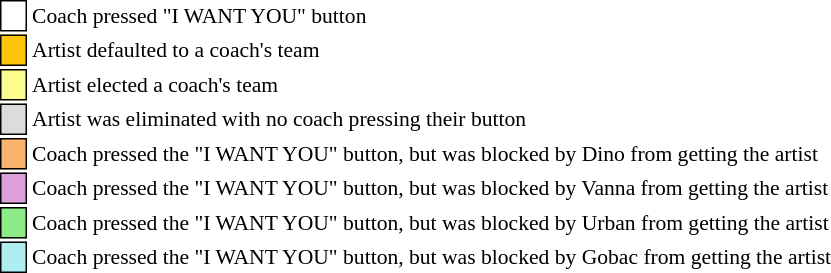<table class="toccolours" style="font-size: 90%; white-space: nowrap;">
<tr>
<td style="background:white; border:1px solid black;"> <strong></strong> </td>
<td>Coach pressed "I WANT YOU" button</td>
</tr>
<tr>
<td style="background:#ffc40c; border:1px solid black;">    </td>
<td>Artist defaulted to a coach's team</td>
</tr>
<tr>
<td style="background:#fdfc8f; border:1px solid black;">    </td>
<td style="padding-right: 8px">Artist elected a coach's team</td>
</tr>
<tr>
<td style="background:#dcdcdc; border:1px solid black;">    </td>
<td>Artist was eliminated with no coach pressing their button</td>
</tr>
<tr>
<td style="background:#fbb46e; border:1px solid black;"> <strong></strong></td>
<td>Coach pressed the "I WANT YOU" button, but was blocked by Dino from getting the artist</td>
</tr>
<tr>
<td style="background:#dda0dd; border:1px solid black;"> <strong></strong></td>
<td>Coach pressed the "I WANT YOU" button, but was blocked by Vanna from getting the artist</td>
</tr>
<tr>
<td style="background:#8deb87; border:1px solid black;"> <strong></strong></td>
<td>Coach pressed the "I WANT YOU" button, but was blocked by Urban from getting the artist</td>
</tr>
<tr>
<td style="background:#afeeee; border:1px solid black;"> <strong></strong></td>
<td>Coach pressed the "I WANT YOU" button, but was blocked by Gobac from getting the artist</td>
</tr>
</table>
